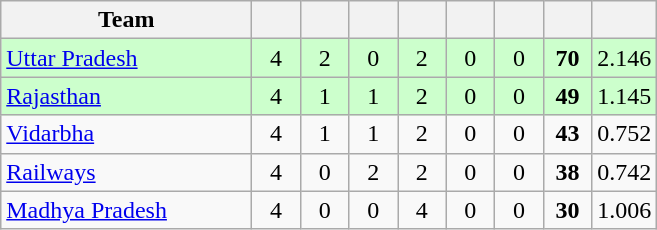<table class="wikitable" style="text-align:center">
<tr>
<th style="width:160px">Team</th>
<th style="width:25px"></th>
<th style="width:25px"></th>
<th style="width:25px"></th>
<th style="width:25px"></th>
<th style="width:25px"></th>
<th style="width:25px"></th>
<th style="width:25px"></th>
<th style="width:25px;"></th>
</tr>
<tr style="background:#cfc;">
<td style="text-align:left"><a href='#'>Uttar Pradesh</a></td>
<td>4</td>
<td>2</td>
<td>0</td>
<td>2</td>
<td>0</td>
<td>0</td>
<td><strong>70</strong></td>
<td>2.146</td>
</tr>
<tr style="background:#cfc;">
<td style="text-align:left"><a href='#'>Rajasthan</a></td>
<td>4</td>
<td>1</td>
<td>1</td>
<td>2</td>
<td>0</td>
<td>0</td>
<td><strong>49</strong></td>
<td>1.145</td>
</tr>
<tr>
<td style="text-align:left"><a href='#'>Vidarbha</a></td>
<td>4</td>
<td>1</td>
<td>1</td>
<td>2</td>
<td>0</td>
<td>0</td>
<td><strong>43</strong></td>
<td>0.752</td>
</tr>
<tr>
<td style="text-align:left"><a href='#'>Railways</a></td>
<td>4</td>
<td>0</td>
<td>2</td>
<td>2</td>
<td>0</td>
<td>0</td>
<td><strong>38</strong></td>
<td>0.742</td>
</tr>
<tr>
<td style="text-align:left"><a href='#'>Madhya Pradesh</a></td>
<td>4</td>
<td>0</td>
<td>0</td>
<td>4</td>
<td>0</td>
<td>0</td>
<td><strong>30</strong></td>
<td>1.006</td>
</tr>
</table>
